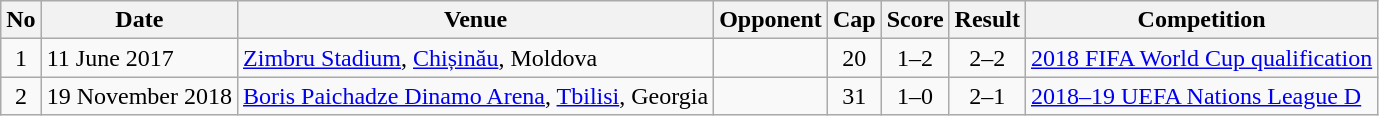<table class="wikitable">
<tr>
<th>No</th>
<th>Date</th>
<th>Venue</th>
<th>Opponent</th>
<th>Cap</th>
<th>Score</th>
<th>Result</th>
<th>Competition</th>
</tr>
<tr>
<td align=center>1</td>
<td>11 June 2017</td>
<td><a href='#'>Zimbru Stadium</a>, <a href='#'>Chișinău</a>, Moldova</td>
<td></td>
<td align=center>20</td>
<td align=center>1–2</td>
<td align=center>2–2</td>
<td><a href='#'>2018 FIFA World Cup qualification</a></td>
</tr>
<tr>
<td align=center>2</td>
<td>19 November 2018</td>
<td><a href='#'>Boris Paichadze Dinamo Arena</a>, <a href='#'>Tbilisi</a>, Georgia</td>
<td></td>
<td align=center>31</td>
<td align=center>1–0</td>
<td align=center>2–1</td>
<td><a href='#'>2018–19 UEFA Nations League D</a></td>
</tr>
</table>
